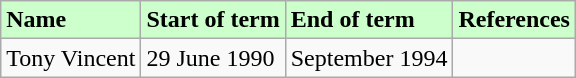<table border="1" class="wikitable">
<tr style="background-color:#cfc;">
<td><strong>Name</strong></td>
<td><strong>Start of term</strong></td>
<td><strong>End of term</strong></td>
<td><strong>References</strong></td>
</tr>
<tr>
<td>Tony Vincent</td>
<td>29 June 1990</td>
<td>September 1994</td>
<td></td>
</tr>
</table>
